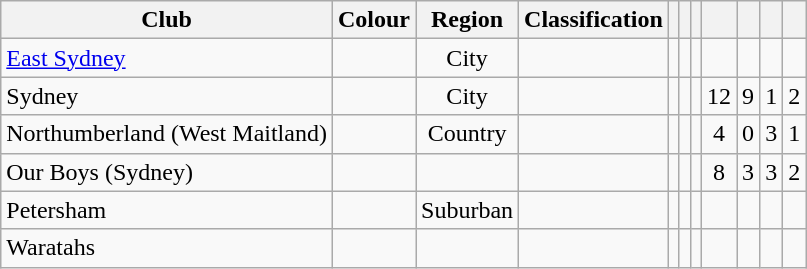<table class="wikitable sortable" style="text-align:center;font-size:100%;">
<tr>
<th>Club</th>
<th class=unsortable>Colour</th>
<th>Region</th>
<th>Classification</th>
<th></th>
<th></th>
<th></th>
<th></th>
<th></th>
<th></th>
<th></th>
</tr>
<tr>
<td align=left><a href='#'>East Sydney</a></td>
<td></td>
<td>City</td>
<td></td>
<td></td>
<td></td>
<td></td>
<td></td>
<td></td>
<td></td>
<td></td>
</tr>
<tr>
<td align=left>Sydney</td>
<td></td>
<td>City</td>
<td></td>
<td></td>
<td></td>
<td></td>
<td>12</td>
<td>9</td>
<td>1</td>
<td>2</td>
</tr>
<tr>
<td align=left>Northumberland (West Maitland)</td>
<td></td>
<td>Country</td>
<td></td>
<td></td>
<td></td>
<td></td>
<td>4</td>
<td>0</td>
<td>3</td>
<td>1</td>
</tr>
<tr>
<td align=left>Our Boys (Sydney)</td>
<td></td>
<td></td>
<td></td>
<td></td>
<td></td>
<td></td>
<td>8</td>
<td>3</td>
<td>3</td>
<td>2</td>
</tr>
<tr>
<td align=left>Petersham</td>
<td></td>
<td>Suburban</td>
<td></td>
<td></td>
<td></td>
<td></td>
<td></td>
<td></td>
<td></td>
<td></td>
</tr>
<tr>
<td align=left>Waratahs</td>
<td></td>
<td></td>
<td></td>
<td></td>
<td></td>
<td></td>
<td></td>
<td></td>
<td></td>
<td></td>
</tr>
</table>
